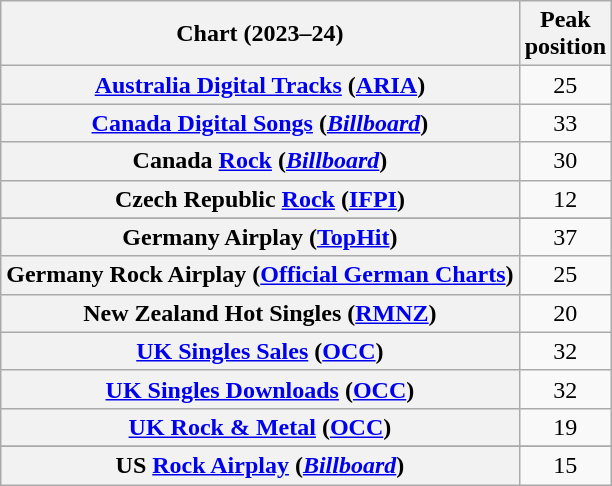<table class="wikitable sortable plainrowheaders" style="text-align:center">
<tr>
<th scope="col">Chart (2023–24)</th>
<th scope="col">Peak<br>position</th>
</tr>
<tr>
<th scope="row"><a href='#'>Australia Digital Tracks</a> (<a href='#'>ARIA</a>)</th>
<td>25</td>
</tr>
<tr>
<th scope="row"><a href='#'>Canada Digital Songs</a> (<em><a href='#'>Billboard</a></em>)</th>
<td>33</td>
</tr>
<tr>
<th scope="row">Canada <a href='#'>Rock</a> (<em><a href='#'>Billboard</a></em>)</th>
<td>30</td>
</tr>
<tr>
<th scope="row">Czech Republic <a href='#'>Rock</a> (<a href='#'>IFPI</a>)</th>
<td>12</td>
</tr>
<tr>
</tr>
<tr>
<th scope="row">Germany Airplay (<a href='#'>TopHit</a>)</th>
<td>37</td>
</tr>
<tr>
<th scope="row">Germany Rock Airplay (<a href='#'>Official German Charts</a>)</th>
<td>25</td>
</tr>
<tr>
<th scope="row">New Zealand Hot Singles (<a href='#'>RMNZ</a>)</th>
<td>20</td>
</tr>
<tr>
<th scope="row"><a href='#'>UK Singles Sales</a> (<a href='#'>OCC</a>)</th>
<td>32</td>
</tr>
<tr>
<th scope="row"><a href='#'>UK Singles Downloads</a> (<a href='#'>OCC</a>)</th>
<td>32</td>
</tr>
<tr>
<th scope="row"><a href='#'>UK Rock & Metal</a> (<a href='#'>OCC</a>)</th>
<td>19</td>
</tr>
<tr>
</tr>
<tr>
<th scope="row">US <a href='#'>Rock Airplay</a> (<em><a href='#'>Billboard</a></em>)</th>
<td>15</td>
</tr>
</table>
